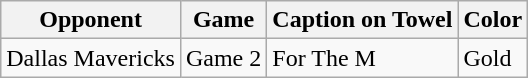<table class="wikitable">
<tr>
<th>Opponent</th>
<th>Game</th>
<th>Caption on Towel</th>
<th>Color</th>
</tr>
<tr>
<td>Dallas Mavericks</td>
<td>Game 2</td>
<td>For The M</td>
<td>Gold</td>
</tr>
</table>
